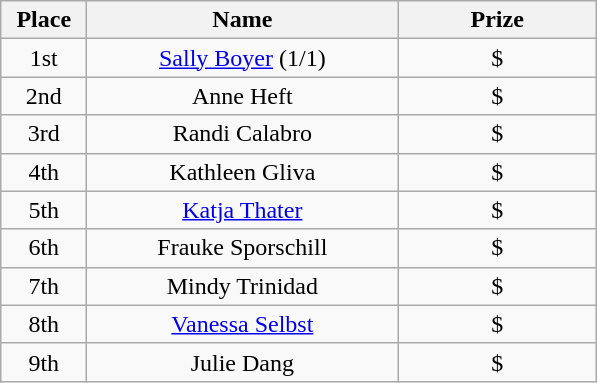<table class="wikitable" style="text-align:center">
<tr>
<th width="50">Place</th>
<th width="200">Name</th>
<th width="125">Prize</th>
</tr>
<tr>
<td>1st</td>
<td><a href='#'>Sally Boyer</a> (1/1)</td>
<td>$</td>
</tr>
<tr>
<td>2nd</td>
<td>Anne Heft</td>
<td>$</td>
</tr>
<tr>
<td>3rd</td>
<td>Randi Calabro</td>
<td>$</td>
</tr>
<tr>
<td>4th</td>
<td>Kathleen Gliva</td>
<td>$</td>
</tr>
<tr>
<td>5th</td>
<td><a href='#'>Katja Thater</a></td>
<td>$</td>
</tr>
<tr>
<td>6th</td>
<td>Frauke Sporschill</td>
<td>$</td>
</tr>
<tr>
<td>7th</td>
<td>Mindy Trinidad</td>
<td>$</td>
</tr>
<tr>
<td>8th</td>
<td><a href='#'>Vanessa Selbst</a></td>
<td>$</td>
</tr>
<tr>
<td>9th</td>
<td>Julie Dang</td>
<td>$</td>
</tr>
</table>
